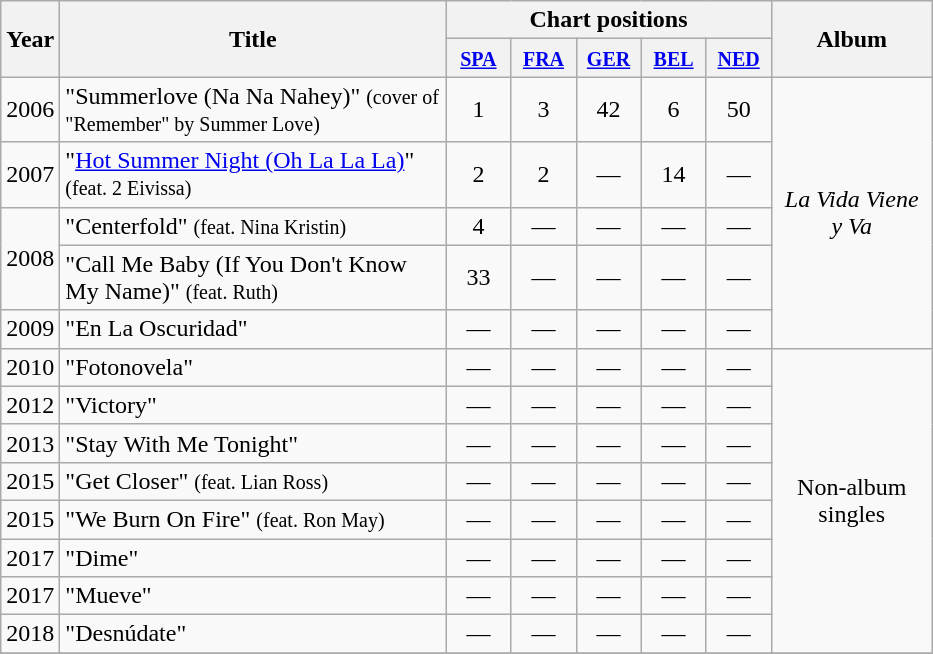<table class="wikitable" style="text-align:center;">
<tr>
<th width="3" rowspan="2"><strong>Year</strong></th>
<th width="250" rowspan="2"><strong>Title</strong></th>
<th colspan="5"><strong>Chart positions</strong></th>
<th width="100" rowspan="2"><strong>Album</strong></th>
</tr>
<tr>
<th width="36"><small><a href='#'>SPA</a></small></th>
<th width="36"><small><a href='#'>FRA</a></small></th>
<th width="36"><small><a href='#'>GER</a></small></th>
<th width="36"><small><a href='#'>BEL</a></small></th>
<th width="36"><small><a href='#'>NED</a></small></th>
</tr>
<tr>
<td rowspan="1" style="text-align:left;">2006</td>
<td style="text-align:left;">"Summerlove (Na Na Nahey)" <small>(cover of "Remember" by Summer Love)</small></td>
<td>1</td>
<td>3</td>
<td>42</td>
<td>6</td>
<td>50</td>
<td rowspan="5"><em>La Vida Viene y Va</em></td>
</tr>
<tr>
<td align="left" rowspan=1>2007</td>
<td style="text-align:left;">"<a href='#'>Hot Summer Night (Oh La La La)</a>" <small>(feat. 2 Eivissa)</small></td>
<td>2</td>
<td>2</td>
<td>—</td>
<td>14</td>
<td>—</td>
</tr>
<tr>
<td rowspan="2" style="text-align:left;">2008</td>
<td style="text-align:left;">"Centerfold" <small>(feat. Nina Kristin)</small></td>
<td>4</td>
<td>—</td>
<td>—</td>
<td>—</td>
<td>—</td>
</tr>
<tr>
<td style="text-align:left;">"Call Me Baby (If You Don't Know My Name)" <small>(feat. Ruth)</small></td>
<td>33</td>
<td>—</td>
<td>—</td>
<td>—</td>
<td>—</td>
</tr>
<tr>
<td rowspan="1" style="text-align:left;">2009</td>
<td style="text-align:left;">"En La Oscuridad"</td>
<td>—</td>
<td>—</td>
<td>—</td>
<td>—</td>
<td>—</td>
</tr>
<tr>
<td rowspan="1" style="text-align:left;">2010</td>
<td style="text-align:left;">"Fotonovela"</td>
<td>—</td>
<td>—</td>
<td>—</td>
<td>—</td>
<td>—</td>
<td rowspan="8">Non-album singles</td>
</tr>
<tr>
<td rowspan="1" style="text-align:left;">2012</td>
<td style="text-align:left;">"Victory"</td>
<td>—</td>
<td>—</td>
<td>—</td>
<td>—</td>
<td>—</td>
</tr>
<tr>
<td rowspan="1" style="text-align:left;">2013</td>
<td style="text-align:left;">"Stay With Me Tonight"</td>
<td>—</td>
<td>—</td>
<td>—</td>
<td>—</td>
<td>—</td>
</tr>
<tr>
<td rowspan="1" style="text-align:left;">2015</td>
<td style="text-align:left;">"Get Closer" <small>(feat. Lian Ross)</small></td>
<td>—</td>
<td>—</td>
<td>—</td>
<td>—</td>
<td>—</td>
</tr>
<tr>
<td rowspan="1" style="text-align:left;">2015</td>
<td style="text-align:left;">"We Burn On Fire" <small>(feat. Ron May)</small></td>
<td>—</td>
<td>—</td>
<td>—</td>
<td>—</td>
<td>—</td>
</tr>
<tr>
<td rowspan="1" style="text-align:left;">2017</td>
<td style="text-align:left;">"Dime"</td>
<td>—</td>
<td>—</td>
<td>—</td>
<td>—</td>
<td>—</td>
</tr>
<tr>
<td rowspan="1" style="text-align:left;">2017</td>
<td style="text-align:left;">"Mueve"</td>
<td>—</td>
<td>—</td>
<td>—</td>
<td>—</td>
<td>—</td>
</tr>
<tr>
<td rowspan="1" style="text-align:left;">2018</td>
<td style="text-align:left;">"Desnúdate"</td>
<td>—</td>
<td>—</td>
<td>—</td>
<td>—</td>
<td>—</td>
</tr>
<tr>
</tr>
</table>
